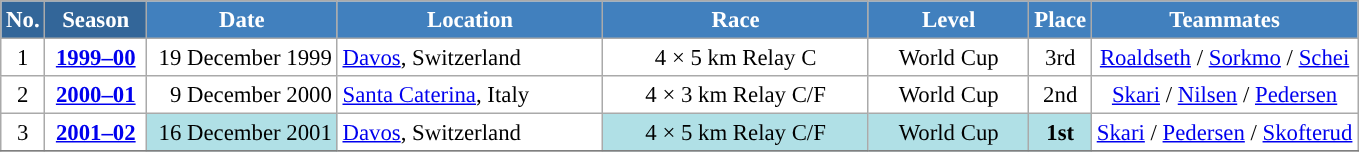<table class="wikitable sortable" style="font-size:95%; text-align:center; border:grey solid 1px; border-collapse:collapse; background:#ffffff;">
<tr style="background:#efefef;">
<th style="background-color:#369; color:white;">No.</th>
<th style="background-color:#369; color:white;">Season</th>
<th style="background-color:#4180be; color:white; width:120px;">Date</th>
<th style="background-color:#4180be; color:white; width:170px;">Location</th>
<th style="background-color:#4180be; color:white; width:170px;">Race</th>
<th style="background-color:#4180be; color:white; width:100px;">Level</th>
<th style="background-color:#4180be; color:white;">Place</th>
<th style="background-color:#4180be; color:white;">Teammates</th>
</tr>
<tr>
<td align=center>1</td>
<td rowspan=1 align=center><strong> <a href='#'>1999–00</a> </strong></td>
<td align=right>19 December 1999</td>
<td align=left> <a href='#'>Davos</a>, Switzerland</td>
<td>4 × 5 km Relay C</td>
<td>World Cup</td>
<td>3rd</td>
<td><a href='#'>Roaldseth</a> / <a href='#'>Sorkmo</a> / <a href='#'>Schei</a></td>
</tr>
<tr>
<td align=center>2</td>
<td rowspan=1 align=center><strong> <a href='#'>2000–01</a> </strong></td>
<td align=right>9 December 2000</td>
<td align=left> <a href='#'>Santa Caterina</a>, Italy</td>
<td>4 × 3 km Relay C/F</td>
<td>World Cup</td>
<td>2nd</td>
<td><a href='#'>Skari</a> / <a href='#'>Nilsen</a> / <a href='#'>Pedersen</a></td>
</tr>
<tr>
<td align=center>3</td>
<td rowspan=1 align=center><strong><a href='#'>2001–02</a></strong></td>
<td bgcolor="#BOEOE6" align=right>16 December 2001</td>
<td align=left> <a href='#'>Davos</a>, Switzerland</td>
<td bgcolor="#BOEOE6">4 × 5 km Relay C/F</td>
<td bgcolor="#BOEOE6">World Cup</td>
<td bgcolor="#BOEOE6"><strong>1st</strong></td>
<td><a href='#'>Skari</a> / <a href='#'>Pedersen</a> / <a href='#'>Skofterud</a></td>
</tr>
<tr>
</tr>
</table>
